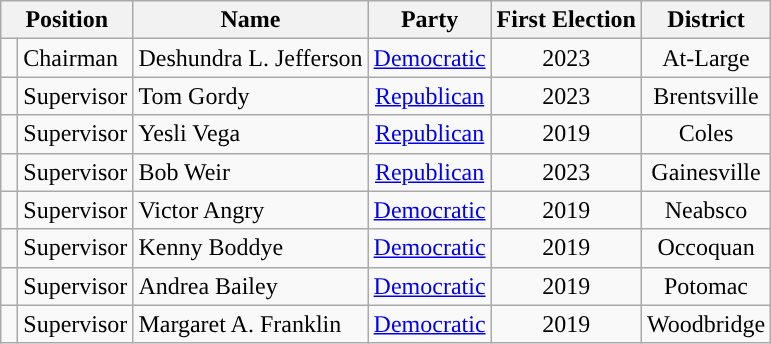<table class=wikitable>
<tr>
<th colspan=2 align=center valign=bottom>Position</th>
<th style="text-align:center;">Name</th>
<th valign=bottom>Party</th>
<th valign=bottom align=center>First Election</th>
<th valign=bottom align=center>District</th>
</tr>
<tr>
<td style="background-color:"> </td>
<td>Chairman</td>
<td>Deshundra L. Jefferson</td>
<td style="text-align:center;"><a href='#'>Democratic</a></td>
<td style="text-align:center;">2023</td>
<td style="text-align:center;">At-Large</td>
</tr>
<tr>
<td style="background-color:"> </td>
<td>Supervisor</td>
<td>Tom Gordy</td>
<td style="text-align:center;"><a href='#'>Republican</a></td>
<td style="text-align:center;">2023</td>
<td style="text-align:center;">Brentsville</td>
</tr>
<tr>
<td style="background-color:"> </td>
<td>Supervisor</td>
<td>Yesli Vega</td>
<td style="text-align:center;"><a href='#'>Republican</a></td>
<td style="text-align:center;">2019</td>
<td style="text-align:center;">Coles</td>
</tr>
<tr>
<td style="background-color:"> </td>
<td>Supervisor</td>
<td>Bob Weir</td>
<td style="text-align:center;"><a href='#'>Republican</a></td>
<td style="text-align:center;">2023 </td>
<td style="text-align:center;">Gainesville</td>
</tr>
<tr>
<td style="background-color:"> </td>
<td>Supervisor</td>
<td>Victor Angry</td>
<td style="text-align:center;"><a href='#'>Democratic</a></td>
<td style="text-align:center;">2019 </td>
<td style="text-align:center;">Neabsco</td>
</tr>
<tr>
<td style="background-color:"> </td>
<td>Supervisor</td>
<td>Kenny Boddye</td>
<td style="text-align:center;"><a href='#'>Democratic</a></td>
<td style="text-align:center;">2019</td>
<td style="text-align:center;">Occoquan</td>
</tr>
<tr>
<td style="background-color:"> </td>
<td>Supervisor</td>
<td>Andrea Bailey</td>
<td style="text-align:center;"><a href='#'>Democratic</a></td>
<td style="text-align:center;">2019</td>
<td style="text-align:center;">Potomac</td>
</tr>
<tr>
<td style="background-color:"> </td>
<td>Supervisor</td>
<td>Margaret A. Franklin</td>
<td style="text-align:center;"><a href='#'>Democratic</a></td>
<td style="text-align:center;">2019</td>
<td style="text-align:center;">Woodbridge</td>
</tr>
</table>
